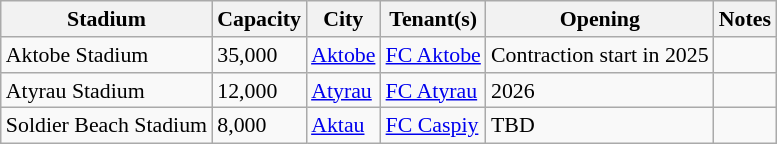<table class="wikitable sortable" style="margin:0 1em 0 0; font-size:91%;">
<tr>
<th>Stadium</th>
<th>Capacity</th>
<th>City</th>
<th>Tenant(s)</th>
<th>Opening</th>
<th>Notes</th>
</tr>
<tr>
<td>Aktobe Stadium</td>
<td>35,000</td>
<td><a href='#'>Aktobe</a></td>
<td><a href='#'>FC Aktobe</a></td>
<td>Contraction start in 2025</td>
<td></td>
</tr>
<tr>
<td>Atyrau Stadium</td>
<td>12,000</td>
<td><a href='#'>Atyrau</a></td>
<td><a href='#'>FC Atyrau</a></td>
<td>2026</td>
<td></td>
</tr>
<tr>
<td>Soldier Beach Stadium</td>
<td>8,000</td>
<td><a href='#'>Aktau</a></td>
<td><a href='#'>FC Caspiy</a></td>
<td>TBD</td>
<td></td>
</tr>
</table>
